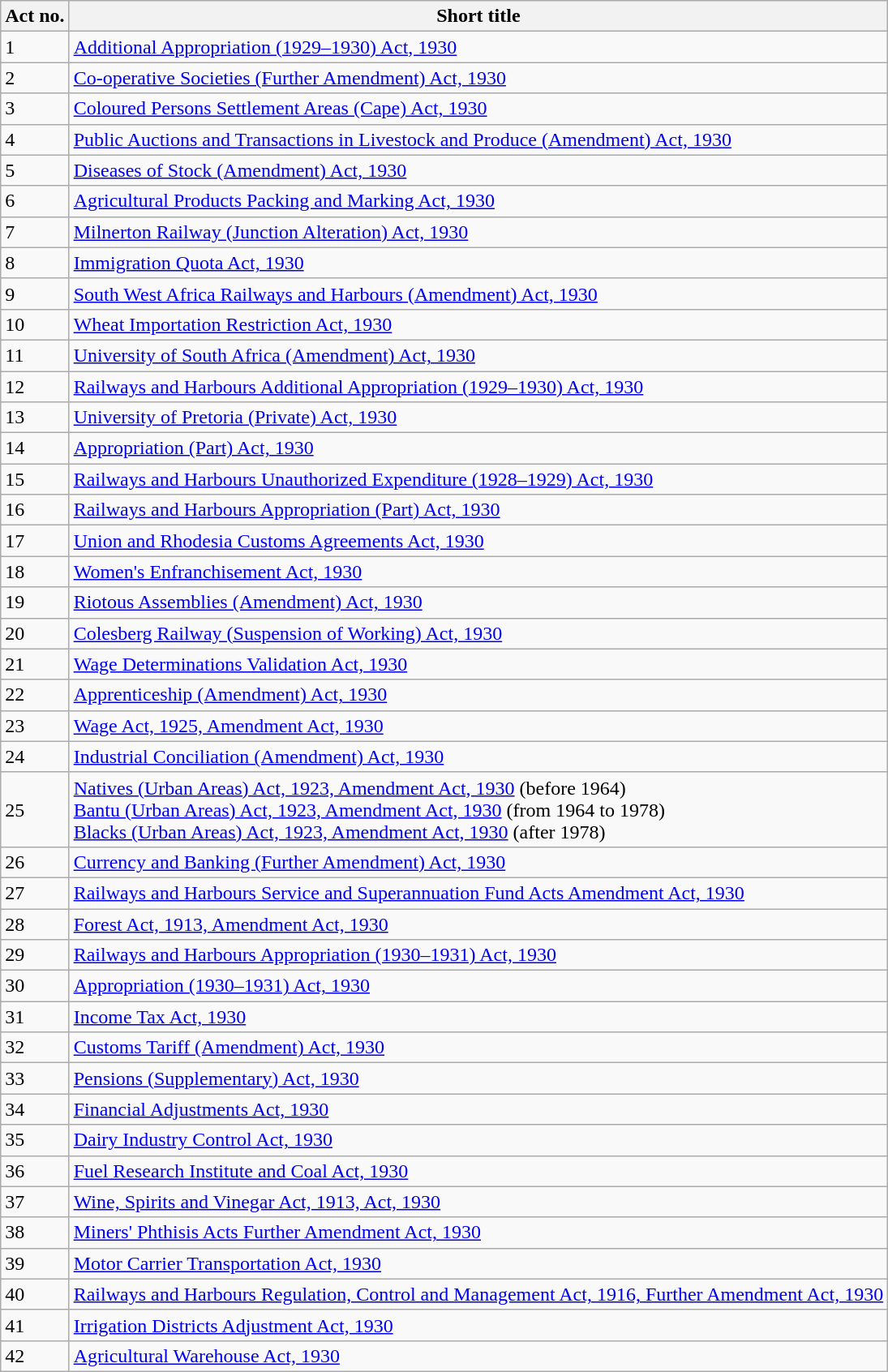<table class="wikitable sortable">
<tr>
<th>Act no.</th>
<th>Short title</th>
</tr>
<tr>
<td>1</td>
<td><a href='#'>Additional Appropriation (1929–1930) Act, 1930</a></td>
</tr>
<tr>
<td>2</td>
<td><a href='#'>Co-operative Societies (Further Amendment) Act, 1930</a></td>
</tr>
<tr>
<td>3</td>
<td><a href='#'>Coloured Persons Settlement Areas (Cape) Act, 1930</a></td>
</tr>
<tr>
<td>4</td>
<td><a href='#'>Public Auctions and Transactions in Livestock and Produce (Amendment) Act, 1930</a></td>
</tr>
<tr>
<td>5</td>
<td><a href='#'>Diseases of Stock (Amendment) Act, 1930</a></td>
</tr>
<tr>
<td>6</td>
<td><a href='#'>Agricultural Products Packing and Marking Act, 1930</a></td>
</tr>
<tr>
<td>7</td>
<td><a href='#'>Milnerton Railway (Junction Alteration) Act, 1930</a></td>
</tr>
<tr>
<td>8</td>
<td><a href='#'>Immigration Quota Act, 1930</a></td>
</tr>
<tr>
<td>9</td>
<td><a href='#'>South West Africa Railways and Harbours (Amendment) Act, 1930</a></td>
</tr>
<tr>
<td>10</td>
<td><a href='#'>Wheat Importation Restriction Act, 1930</a></td>
</tr>
<tr>
<td>11</td>
<td><a href='#'>University of South Africa (Amendment) Act, 1930</a></td>
</tr>
<tr>
<td>12</td>
<td><a href='#'>Railways and Harbours Additional Appropriation (1929–1930) Act, 1930</a></td>
</tr>
<tr>
<td>13</td>
<td><a href='#'>University of Pretoria (Private) Act, 1930</a></td>
</tr>
<tr>
<td>14</td>
<td><a href='#'>Appropriation (Part) Act, 1930</a></td>
</tr>
<tr>
<td>15</td>
<td><a href='#'>Railways and Harbours Unauthorized Expenditure (1928–1929) Act, 1930</a></td>
</tr>
<tr>
<td>16</td>
<td><a href='#'>Railways and Harbours Appropriation (Part) Act, 1930</a></td>
</tr>
<tr>
<td>17</td>
<td><a href='#'>Union and Rhodesia Customs Agreements Act, 1930</a></td>
</tr>
<tr>
<td>18</td>
<td><a href='#'>Women's Enfranchisement Act, 1930</a></td>
</tr>
<tr>
<td>19</td>
<td><a href='#'>Riotous Assemblies (Amendment) Act, 1930</a></td>
</tr>
<tr>
<td>20</td>
<td><a href='#'>Colesberg Railway (Suspension of Working) Act, 1930</a></td>
</tr>
<tr>
<td>21</td>
<td><a href='#'>Wage Determinations Validation Act, 1930</a></td>
</tr>
<tr>
<td>22</td>
<td><a href='#'>Apprenticeship (Amendment) Act, 1930</a></td>
</tr>
<tr>
<td>23</td>
<td><a href='#'>Wage Act, 1925, Amendment Act, 1930</a></td>
</tr>
<tr>
<td>24</td>
<td><a href='#'>Industrial Conciliation (Amendment) Act, 1930</a></td>
</tr>
<tr>
<td>25</td>
<td><a href='#'>Natives (Urban Areas) Act, 1923, Amendment Act, 1930</a> (before 1964) <br><a href='#'>Bantu (Urban Areas) Act, 1923, Amendment Act, 1930</a> (from 1964 to 1978) <br><a href='#'>Blacks (Urban Areas) Act, 1923, Amendment Act, 1930</a> (after 1978)</td>
</tr>
<tr>
<td>26</td>
<td><a href='#'>Currency and Banking (Further Amendment) Act, 1930</a></td>
</tr>
<tr>
<td>27</td>
<td><a href='#'>Railways and Harbours Service and Superannuation Fund Acts Amendment Act, 1930</a></td>
</tr>
<tr>
<td>28</td>
<td><a href='#'>Forest Act, 1913, Amendment Act, 1930</a></td>
</tr>
<tr>
<td>29</td>
<td><a href='#'>Railways and Harbours Appropriation (1930–1931) Act, 1930</a></td>
</tr>
<tr>
<td>30</td>
<td><a href='#'>Appropriation (1930–1931) Act, 1930</a></td>
</tr>
<tr>
<td>31</td>
<td><a href='#'>Income Tax Act, 1930</a></td>
</tr>
<tr>
<td>32</td>
<td><a href='#'>Customs Tariff (Amendment) Act, 1930</a></td>
</tr>
<tr>
<td>33</td>
<td><a href='#'>Pensions (Supplementary) Act, 1930</a></td>
</tr>
<tr>
<td>34</td>
<td><a href='#'>Financial Adjustments Act, 1930</a></td>
</tr>
<tr>
<td>35</td>
<td><a href='#'>Dairy Industry Control Act, 1930</a></td>
</tr>
<tr>
<td>36</td>
<td><a href='#'>Fuel Research Institute and Coal Act, 1930</a></td>
</tr>
<tr>
<td>37</td>
<td><a href='#'>Wine, Spirits and Vinegar Act, 1913, Act, 1930</a></td>
</tr>
<tr>
<td>38</td>
<td><a href='#'>Miners' Phthisis Acts Further Amendment Act, 1930</a></td>
</tr>
<tr>
<td>39</td>
<td><a href='#'>Motor Carrier Transportation Act, 1930</a></td>
</tr>
<tr>
<td>40</td>
<td><a href='#'>Railways and Harbours Regulation, Control and Management Act, 1916, Further Amendment Act, 1930</a></td>
</tr>
<tr>
<td>41</td>
<td><a href='#'>Irrigation Districts Adjustment Act, 1930</a></td>
</tr>
<tr>
<td>42</td>
<td><a href='#'>Agricultural Warehouse Act, 1930</a></td>
</tr>
</table>
